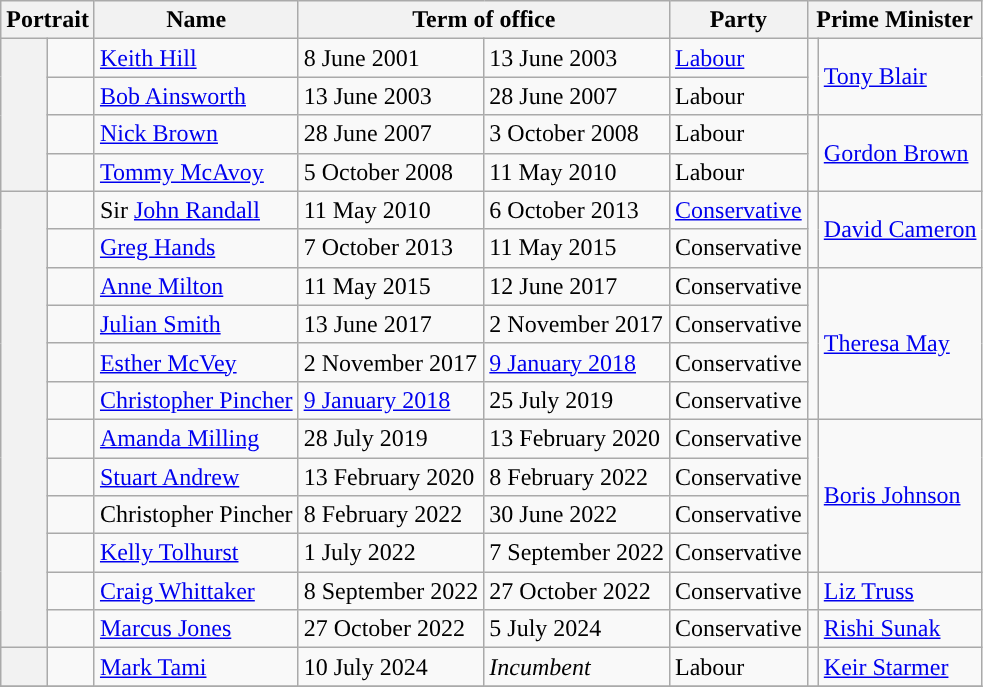<table class="wikitable">
<tr>
<th colspan=2>Portrait</th>
<th>Name</th>
<th colspan=2>Term of office</th>
<th>Party</th>
<th colspan=2>Prime Minister</th>
</tr>
<tr>
<th rowspan=4 style="background-color: "></th>
<td></td>
<td><a href='#'>Keith Hill</a></td>
<td>8 June 2001</td>
<td>13 June 2003</td>
<td><a href='#'>Labour</a></td>
<td rowspan=2 style="background-color: "></td>
<td rowspan=2><a href='#'>Tony Blair</a></td>
</tr>
<tr>
<td></td>
<td><a href='#'>Bob Ainsworth</a></td>
<td>13 June 2003</td>
<td>28 June 2007</td>
<td>Labour</td>
</tr>
<tr>
<td></td>
<td><a href='#'>Nick Brown</a></td>
<td>28 June 2007</td>
<td>3 October 2008</td>
<td>Labour</td>
<td rowspan=2 style="background-color: "></td>
<td rowspan=2><a href='#'>Gordon Brown</a></td>
</tr>
<tr>
<td></td>
<td><a href='#'>Tommy McAvoy</a></td>
<td>5 October 2008</td>
<td>11 May 2010</td>
<td>Labour</td>
</tr>
<tr>
<th rowspan=13 style="background-color: "></th>
<td></td>
<td>Sir <a href='#'>John Randall</a></td>
<td>11 May 2010</td>
<td>6 October 2013</td>
<td><a href='#'>Conservative</a></td>
<td rowspan="3" style="background-color: "></td>
<td rowspan=3><a href='#'>David Cameron</a></td>
</tr>
<tr>
<td></td>
<td><a href='#'>Greg Hands</a></td>
<td>7 October 2013</td>
<td>11 May 2015</td>
<td>Conservative</td>
</tr>
<tr>
<td rowspan="2"></td>
<td rowspan="2"><a href='#'>Anne Milton</a></td>
<td rowspan="2">11 May 2015</td>
<td rowspan="2">12 June 2017</td>
<td rowspan="2">Conservative</td>
</tr>
<tr>
<td rowspan=4 style="background-color: "></td>
<td rowspan=4><a href='#'>Theresa May</a></td>
</tr>
<tr>
<td></td>
<td><a href='#'>Julian Smith</a></td>
<td>13 June 2017</td>
<td>2 November 2017</td>
<td>Conservative</td>
</tr>
<tr>
<td></td>
<td><a href='#'>Esther McVey</a></td>
<td>2 November 2017</td>
<td><a href='#'>9 January 2018</a></td>
<td>Conservative</td>
</tr>
<tr>
<td></td>
<td><a href='#'>Christopher Pincher</a></td>
<td><a href='#'>9 January 2018</a></td>
<td>25 July 2019</td>
<td>Conservative</td>
</tr>
<tr>
<td></td>
<td><a href='#'>Amanda Milling</a></td>
<td>28 July 2019</td>
<td>13 February 2020</td>
<td>Conservative</td>
<td rowspan=4 style="background-color: "></td>
<td rowspan=4><a href='#'>Boris Johnson</a></td>
</tr>
<tr>
<td></td>
<td><a href='#'>Stuart Andrew</a></td>
<td>13 February 2020</td>
<td>8 February 2022</td>
<td>Conservative</td>
</tr>
<tr>
<td></td>
<td>Christopher Pincher</td>
<td>8 February 2022</td>
<td>30 June 2022</td>
<td>Conservative</td>
</tr>
<tr>
<td></td>
<td><a href='#'>Kelly Tolhurst</a></td>
<td>1 July 2022</td>
<td>7 September 2022</td>
<td>Conservative</td>
</tr>
<tr>
<td></td>
<td><a href='#'>Craig Whittaker</a></td>
<td>8 September 2022</td>
<td>27 October 2022</td>
<td>Conservative</td>
<td rowspan=1 style="background-color: "></td>
<td><a href='#'>Liz Truss</a></td>
</tr>
<tr>
<td></td>
<td><a href='#'>Marcus Jones</a></td>
<td>27 October 2022</td>
<td>5 July 2024</td>
<td>Conservative</td>
<td rowspan=1 style="background-color: "></td>
<td><a href='#'>Rishi Sunak</a></td>
</tr>
<tr>
<th rowspan=1 style="background-color: "></th>
<td></td>
<td><a href='#'>Mark Tami</a></td>
<td>10 July 2024</td>
<td><em>Incumbent</em></td>
<td>Labour</td>
<td rowspan=1 style="background-color: "></td>
<td><a href='#'>Keir Starmer</a></td>
</tr>
<tr>
</tr>
</table>
